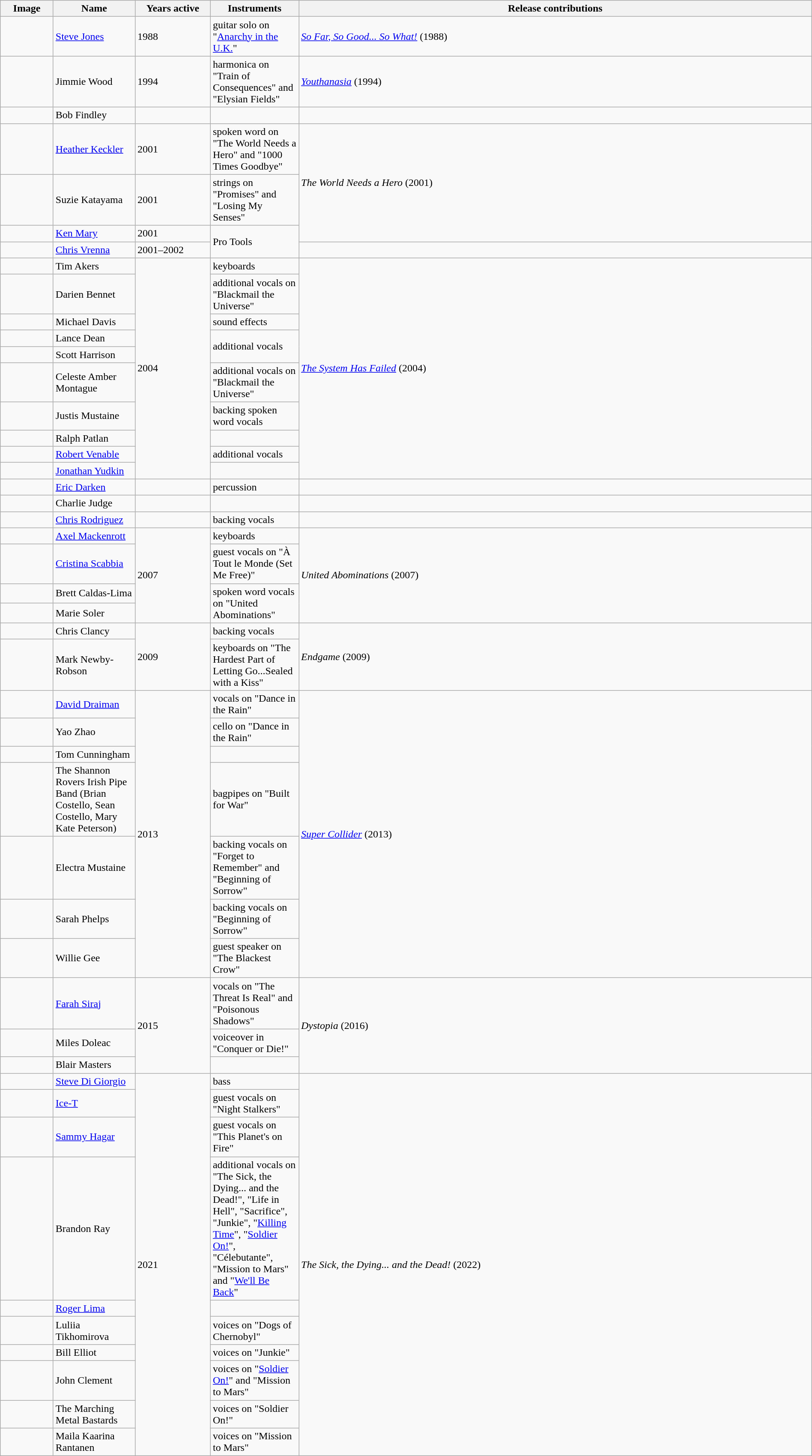<table class="wikitable sortable" width=100%>
<tr>
<th class=unsortable width="75">Image</th>
<th width="120">Name</th>
<th width="110">Years active</th>
<th width="130">Instruments</th>
<th class=unsortable>Release contributions</th>
</tr>
<tr>
<td></td>
<td><a href='#'>Steve Jones</a></td>
<td>1988 </td>
<td>guitar solo on "<a href='#'>Anarchy in the U.K.</a>"</td>
<td><em><a href='#'>So Far, So Good... So What!</a></em> (1988)</td>
</tr>
<tr>
<td></td>
<td>Jimmie Wood</td>
<td>1994</td>
<td>harmonica on "Train of Consequences" and "Elysian Fields"</td>
<td><em><a href='#'>Youthanasia</a></em> (1994)</td>
</tr>
<tr>
<td></td>
<td>Bob Findley</td>
<td></td>
<td></td>
<td></td>
</tr>
<tr>
<td></td>
<td><a href='#'>Heather Keckler</a></td>
<td>2001</td>
<td>spoken word on "The World Needs a Hero" and "1000 Times Goodbye"</td>
<td rowspan="3"><em>The World Needs a Hero</em> (2001)</td>
</tr>
<tr>
<td></td>
<td>Suzie Katayama</td>
<td>2001</td>
<td>strings on "Promises" and "Losing My Senses"</td>
</tr>
<tr>
<td></td>
<td><a href='#'>Ken Mary</a></td>
<td>2001</td>
<td rowspan="2">Pro Tools</td>
</tr>
<tr>
<td></td>
<td><a href='#'>Chris Vrenna</a></td>
<td>2001–2002</td>
<td></td>
</tr>
<tr>
<td></td>
<td>Tim Akers</td>
<td rowspan="10">2004</td>
<td>keyboards</td>
<td rowspan="10"><em><a href='#'>The System Has Failed</a></em> (2004)</td>
</tr>
<tr>
<td></td>
<td>Darien Bennet</td>
<td>additional vocals on "Blackmail the Universe"</td>
</tr>
<tr>
<td></td>
<td>Michael Davis</td>
<td>sound effects</td>
</tr>
<tr>
<td></td>
<td>Lance Dean</td>
<td rowspan="2">additional vocals</td>
</tr>
<tr>
<td></td>
<td>Scott Harrison</td>
</tr>
<tr>
<td></td>
<td>Celeste Amber Montague</td>
<td>additional vocals on "Blackmail the Universe"</td>
</tr>
<tr>
<td></td>
<td>Justis Mustaine</td>
<td>backing spoken word vocals</td>
</tr>
<tr>
<td></td>
<td>Ralph Patlan</td>
<td></td>
</tr>
<tr>
<td></td>
<td><a href='#'>Robert Venable</a></td>
<td>additional vocals</td>
</tr>
<tr>
<td></td>
<td><a href='#'>Jonathan Yudkin</a></td>
<td></td>
</tr>
<tr>
<td></td>
<td><a href='#'>Eric Darken</a></td>
<td></td>
<td>percussion</td>
<td></td>
</tr>
<tr>
<td></td>
<td>Charlie Judge</td>
<td></td>
<td></td>
<td></td>
</tr>
<tr>
<td></td>
<td><a href='#'>Chris Rodriguez</a></td>
<td></td>
<td>backing vocals</td>
<td></td>
</tr>
<tr>
<td></td>
<td><a href='#'>Axel Mackenrott</a></td>
<td rowspan="4">2007</td>
<td>keyboards</td>
<td rowspan="4"><em>United Abominations</em> (2007)</td>
</tr>
<tr>
<td></td>
<td><a href='#'>Cristina Scabbia</a></td>
<td>guest vocals on "À Tout le Monde (Set Me Free)"</td>
</tr>
<tr>
<td></td>
<td>Brett Caldas-Lima</td>
<td rowspan="2">spoken word vocals on "United Abominations"</td>
</tr>
<tr>
<td></td>
<td>Marie Soler</td>
</tr>
<tr>
<td></td>
<td>Chris Clancy</td>
<td rowspan="2">2009</td>
<td>backing vocals</td>
<td rowspan="2"><em>Endgame</em> (2009)</td>
</tr>
<tr>
<td></td>
<td>Mark Newby-Robson</td>
<td>keyboards on "The Hardest Part of Letting Go...Sealed with a Kiss"</td>
</tr>
<tr>
<td></td>
<td><a href='#'>David Draiman</a></td>
<td rowspan="7">2013</td>
<td>vocals on "Dance in the Rain"</td>
<td rowspan="7"><em><a href='#'>Super Collider</a></em> (2013)</td>
</tr>
<tr>
<td></td>
<td>Yao Zhao</td>
<td>cello on "Dance in the Rain"</td>
</tr>
<tr>
<td></td>
<td>Tom Cunningham</td>
<td></td>
</tr>
<tr>
<td></td>
<td>The Shannon Rovers Irish Pipe Band (Brian Costello, Sean Costello, Mary Kate Peterson)</td>
<td>bagpipes on "Built for War"</td>
</tr>
<tr>
<td></td>
<td>Electra Mustaine</td>
<td>backing vocals on "Forget to Remember" and "Beginning of Sorrow"</td>
</tr>
<tr>
<td></td>
<td>Sarah Phelps</td>
<td>backing vocals on "Beginning of Sorrow"</td>
</tr>
<tr>
<td></td>
<td>Willie Gee</td>
<td>guest speaker on "The Blackest Crow"</td>
</tr>
<tr>
<td></td>
<td><a href='#'>Farah Siraj</a></td>
<td rowspan="3">2015</td>
<td>vocals on "The Threat Is Real" and "Poisonous Shadows"</td>
<td rowspan="3"><em>Dystopia</em> (2016)</td>
</tr>
<tr>
<td></td>
<td>Miles Doleac</td>
<td>voiceover in "Conquer or Die!"</td>
</tr>
<tr>
<td></td>
<td>Blair Masters</td>
<td></td>
</tr>
<tr>
<td></td>
<td><a href='#'>Steve Di Giorgio</a></td>
<td rowspan="10">2021</td>
<td>bass</td>
<td rowspan="10"><em>The Sick, the Dying... and the Dead!</em> (2022)</td>
</tr>
<tr>
<td></td>
<td><a href='#'>Ice-T</a></td>
<td>guest vocals on "Night Stalkers"</td>
</tr>
<tr>
<td></td>
<td><a href='#'>Sammy Hagar</a></td>
<td>guest vocals on "This Planet's on Fire"</td>
</tr>
<tr>
<td></td>
<td>Brandon Ray</td>
<td>additional vocals on "The Sick, the Dying... and the Dead!", "Life in Hell", "Sacrifice", "Junkie", "<a href='#'>Killing Time</a>", "<a href='#'>Soldier On!</a>", "Célebutante", "Mission to Mars" and "<a href='#'>We'll Be Back</a>"</td>
</tr>
<tr>
<td></td>
<td><a href='#'>Roger Lima</a></td>
<td></td>
</tr>
<tr>
<td></td>
<td>Luliia Tikhomirova</td>
<td>voices on "Dogs of Chernobyl"</td>
</tr>
<tr>
<td></td>
<td>Bill Elliot</td>
<td>voices on "Junkie"</td>
</tr>
<tr>
<td></td>
<td>John Clement</td>
<td>voices on "<a href='#'>Soldier On!</a>" and "Mission to Mars"</td>
</tr>
<tr>
<td></td>
<td>The Marching Metal Bastards</td>
<td>voices on "Soldier On!"</td>
</tr>
<tr>
<td></td>
<td>Maila Kaarina Rantanen</td>
<td>voices on "Mission to Mars"</td>
</tr>
</table>
